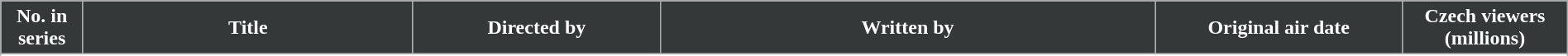<table class="wikitable plainrowheaders" style="width: 100%; margin-right: 0;">
<tr>
<th scope=col style="background: #353839; color: #fff; text-align:center;" width=5%>No. in<br>series</th>
<th scope=col style="background: #353839; color: #fff; text-align:center;" width=20%>Title</th>
<th scope=col style="background: #353839; color: #fff; text-align:center;" width=15%>Directed by</th>
<th scope=col style="background: #353839; color: #fff; text-align:center;" width=30%>Written by</th>
<th scope=col style="background: #353839; color: #fff; text-align:center;" width=15%>Original air date</th>
<th scope=col style="background: #353839; color: #fff; text-align:center;" width=10%>Czech viewers<br>(millions)</th>
</tr>
<tr>
</tr>
<tr>
</tr>
</table>
